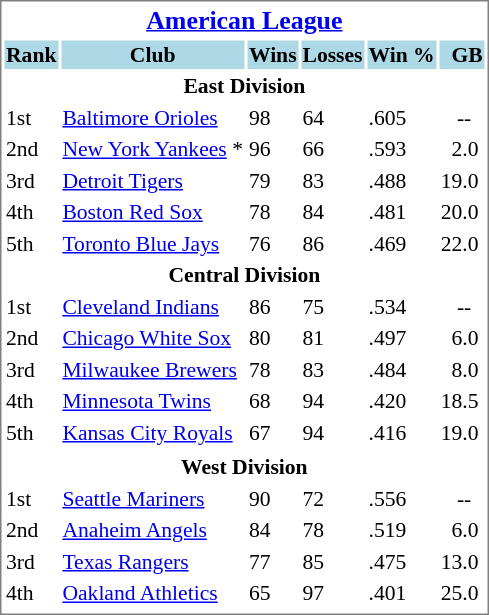<table cellpadding="1" style="width:auto;font-size: 90%; border: 1px solid gray;">
<tr align="center" style="font-size: larger;">
<th colspan=6><a href='#'>American League</a></th>
</tr>
<tr style="background:lightblue;">
<th>Rank</th>
<th>Club</th>
<th>Wins</th>
<th>Losses</th>
<th>Win %</th>
<th>  GB</th>
</tr>
<tr align="center" style="vertical-align: middle;" style="background:lightblue;">
<th colspan=6>East Division</th>
</tr>
<tr>
<td>1st</td>
<td><a href='#'>Baltimore Orioles</a></td>
<td>98</td>
<td>64</td>
<td>.605</td>
<td>     --</td>
</tr>
<tr>
<td>2nd</td>
<td><a href='#'>New York Yankees</a> *</td>
<td>96</td>
<td>66</td>
<td>.593</td>
<td>  2.0</td>
</tr>
<tr>
<td>3rd</td>
<td><a href='#'>Detroit Tigers</a></td>
<td>79</td>
<td>83</td>
<td>.488</td>
<td>19.0</td>
</tr>
<tr>
<td>4th</td>
<td><a href='#'>Boston Red Sox</a></td>
<td>78</td>
<td>84</td>
<td>.481</td>
<td>20.0</td>
</tr>
<tr>
<td>5th</td>
<td><a href='#'>Toronto Blue Jays</a></td>
<td>76</td>
<td>86</td>
<td>.469</td>
<td>22.0</td>
</tr>
<tr align="center" style="vertical-align: middle;" style="background:lightblue;">
<th colspan=6>Central Division</th>
</tr>
<tr>
<td>1st</td>
<td><a href='#'>Cleveland Indians</a></td>
<td>86</td>
<td>75</td>
<td>.534</td>
<td>     --</td>
</tr>
<tr>
<td>2nd</td>
<td><a href='#'>Chicago White Sox</a></td>
<td>80</td>
<td>81</td>
<td>.497</td>
<td>  6.0</td>
</tr>
<tr>
<td>3rd</td>
<td><a href='#'>Milwaukee Brewers</a></td>
<td>78</td>
<td>83</td>
<td>.484</td>
<td>  8.0</td>
</tr>
<tr>
<td>4th</td>
<td><a href='#'>Minnesota Twins</a></td>
<td>68</td>
<td>94</td>
<td>.420</td>
<td>18.5</td>
</tr>
<tr>
<td>5th</td>
<td><a href='#'>Kansas City Royals</a></td>
<td>67</td>
<td>94</td>
<td>.416</td>
<td>19.0</td>
</tr>
<tr>
</tr>
<tr align="center" style="vertical-align: middle;" style="background:lightblue;">
<th colspan=6>West Division</th>
</tr>
<tr>
<td>1st</td>
<td><a href='#'>Seattle Mariners</a></td>
<td>90</td>
<td>72</td>
<td>.556</td>
<td>     --</td>
</tr>
<tr>
<td>2nd</td>
<td><a href='#'>Anaheim Angels</a></td>
<td>84</td>
<td>78</td>
<td>.519</td>
<td>  6.0</td>
</tr>
<tr>
<td>3rd</td>
<td><a href='#'>Texas Rangers</a></td>
<td>77</td>
<td>85</td>
<td>.475</td>
<td>13.0</td>
</tr>
<tr>
<td>4th</td>
<td><a href='#'>Oakland Athletics</a></td>
<td>65</td>
<td>97</td>
<td>.401</td>
<td>25.0</td>
</tr>
<tr>
</tr>
</table>
